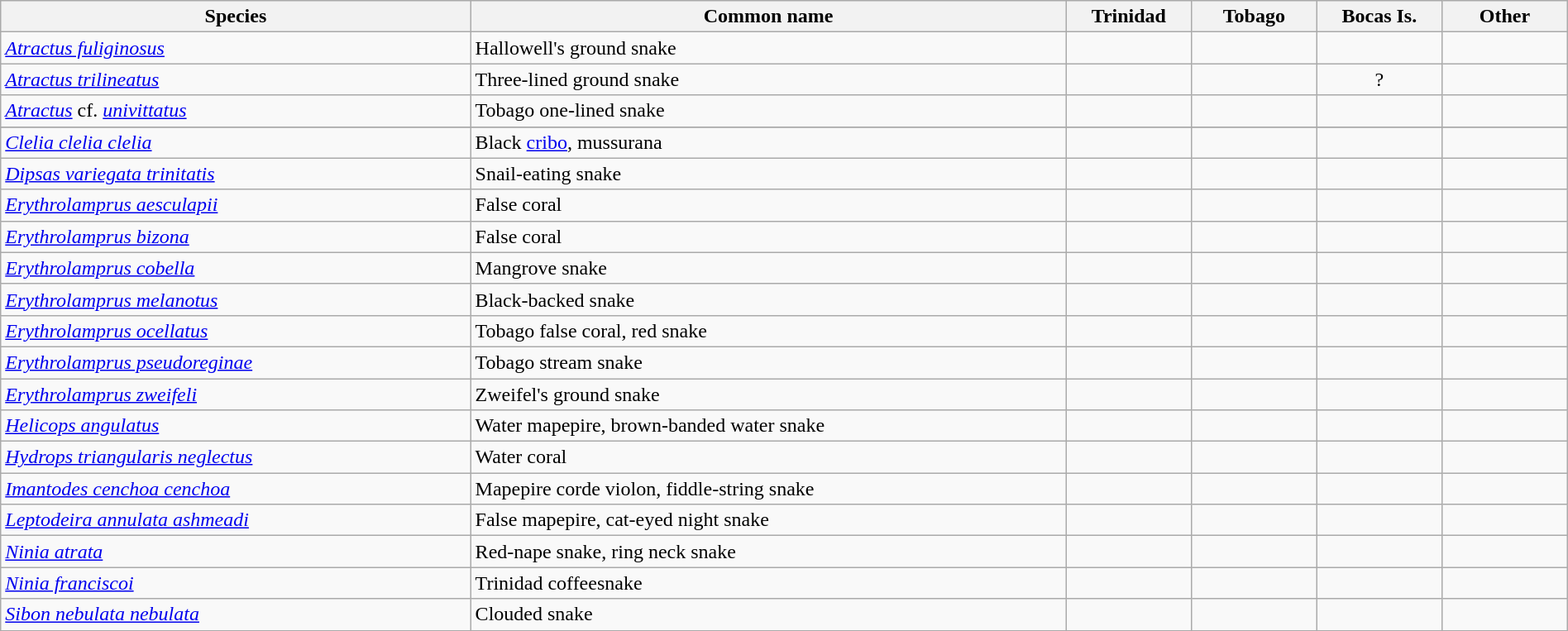<table width=100% class="wikitable">
<tr>
<th scope="col" width=30%>Species</th>
<th scope="col" width=38%>Common name</th>
<th scope="col" width=8%>Trinidad</th>
<th scope="col" width=8%>Tobago</th>
<th scope="col" width=8%>Bocas Is.</th>
<th scope="col" width=8%>Other</th>
</tr>
<tr>
<td><em><a href='#'>Atractus fuliginosus</a></em></td>
<td>Hallowell's ground snake</td>
<td></td>
<td></td>
<td></td>
<td></td>
</tr>
<tr>
<td><em><a href='#'>Atractus trilineatus</a></em></td>
<td>Three-lined ground snake</td>
<td></td>
<td></td>
<td align=center>?</td>
<td></td>
</tr>
<tr>
<td><em><a href='#'>Atractus</a></em> cf. <em><a href='#'>univittatus</a></em></td>
<td>Tobago one-lined snake</td>
<td></td>
<td></td>
<td></td>
<td></td>
</tr>
<tr>
</tr>
<tr>
<td><em><a href='#'>Clelia clelia clelia</a></em></td>
<td>Black <a href='#'>cribo</a>, mussurana</td>
<td></td>
<td></td>
<td></td>
<td></td>
</tr>
<tr>
<td><em><a href='#'>Dipsas variegata trinitatis</a></em></td>
<td>Snail-eating snake</td>
<td></td>
<td></td>
<td></td>
<td></td>
</tr>
<tr>
<td><em><a href='#'>Erythrolamprus aesculapii</a></em></td>
<td>False coral</td>
<td></td>
<td></td>
<td></td>
<td></td>
</tr>
<tr>
<td><em><a href='#'>Erythrolamprus bizona</a></em></td>
<td>False coral</td>
<td></td>
<td></td>
<td></td>
<td></td>
</tr>
<tr>
<td><em><a href='#'>Erythrolamprus cobella</a></em></td>
<td>Mangrove snake</td>
<td></td>
<td></td>
<td></td>
<td></td>
</tr>
<tr>
<td><em><a href='#'>Erythrolamprus melanotus</a></em></td>
<td>Black-backed snake</td>
<td></td>
<td></td>
<td></td>
<td></td>
</tr>
<tr>
<td><em><a href='#'>Erythrolamprus ocellatus</a></em></td>
<td>Tobago false coral, red snake</td>
<td></td>
<td></td>
<td></td>
<td></td>
</tr>
<tr>
<td><em><a href='#'>Erythrolamprus pseudoreginae</a></em></td>
<td>Tobago stream snake</td>
<td></td>
<td></td>
<td></td>
<td></td>
</tr>
<tr>
<td><em><a href='#'>Erythrolamprus zweifeli</a></em></td>
<td>Zweifel's ground snake</td>
<td></td>
<td></td>
<td></td>
<td></td>
</tr>
<tr>
<td><em><a href='#'>Helicops angulatus</a></em></td>
<td>Water mapepire, brown-banded water snake</td>
<td></td>
<td></td>
<td></td>
<td></td>
</tr>
<tr>
<td><em><a href='#'>Hydrops triangularis neglectus</a></em></td>
<td>Water coral</td>
<td></td>
<td></td>
<td></td>
<td></td>
</tr>
<tr>
<td><em><a href='#'>Imantodes cenchoa cenchoa</a></em></td>
<td>Mapepire corde violon, fiddle-string snake</td>
<td></td>
<td></td>
<td></td>
<td></td>
</tr>
<tr>
<td><em><a href='#'>Leptodeira annulata ashmeadi</a></em></td>
<td>False mapepire, cat-eyed night snake</td>
<td></td>
<td></td>
<td></td>
<td></td>
</tr>
<tr>
<td><em><a href='#'>Ninia atrata</a></em></td>
<td>Red-nape snake, ring neck snake</td>
<td></td>
<td></td>
<td></td>
<td></td>
</tr>
<tr>
<td><em><a href='#'>Ninia franciscoi</a></em></td>
<td>Trinidad coffeesnake</td>
<td></td>
<td></td>
<td></td>
<td></td>
</tr>
<tr>
<td><em><a href='#'>Sibon nebulata nebulata</a></em></td>
<td>Clouded snake</td>
<td></td>
<td></td>
<td></td>
<td></td>
</tr>
<tr>
</tr>
</table>
